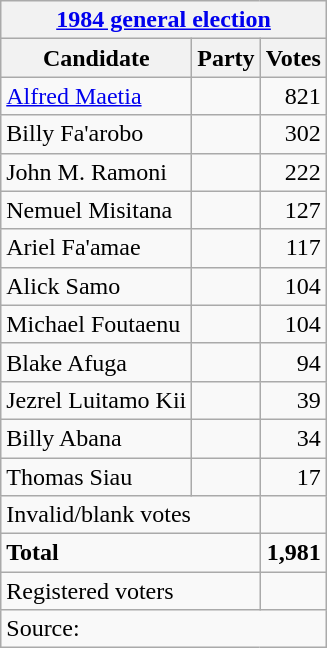<table class=wikitable style=text-align:left>
<tr>
<th colspan=3><a href='#'>1984 general election</a></th>
</tr>
<tr>
<th>Candidate</th>
<th>Party</th>
<th>Votes</th>
</tr>
<tr>
<td><a href='#'>Alfred Maetia</a></td>
<td></td>
<td align=right>821</td>
</tr>
<tr>
<td>Billy Fa'arobo</td>
<td></td>
<td align=right>302</td>
</tr>
<tr>
<td>John M. Ramoni</td>
<td></td>
<td align=right>222</td>
</tr>
<tr>
<td>Nemuel Misitana</td>
<td></td>
<td align=right>127</td>
</tr>
<tr>
<td>Ariel Fa'amae</td>
<td></td>
<td align=right>117</td>
</tr>
<tr>
<td>Alick Samo</td>
<td></td>
<td align=right>104</td>
</tr>
<tr>
<td>Michael Foutaenu</td>
<td></td>
<td align=right>104</td>
</tr>
<tr>
<td>Blake Afuga</td>
<td></td>
<td align=right>94</td>
</tr>
<tr>
<td>Jezrel Luitamo Kii</td>
<td></td>
<td align=right>39</td>
</tr>
<tr>
<td>Billy Abana</td>
<td></td>
<td align=right>34</td>
</tr>
<tr>
<td>Thomas Siau</td>
<td></td>
<td align=right>17</td>
</tr>
<tr>
<td colspan=2>Invalid/blank votes</td>
<td></td>
</tr>
<tr>
<td colspan=2><strong>Total</strong></td>
<td align=right><strong>1,981</strong></td>
</tr>
<tr>
<td colspan=2>Registered voters</td>
<td align=right></td>
</tr>
<tr>
<td colspan=3>Source: </td>
</tr>
</table>
